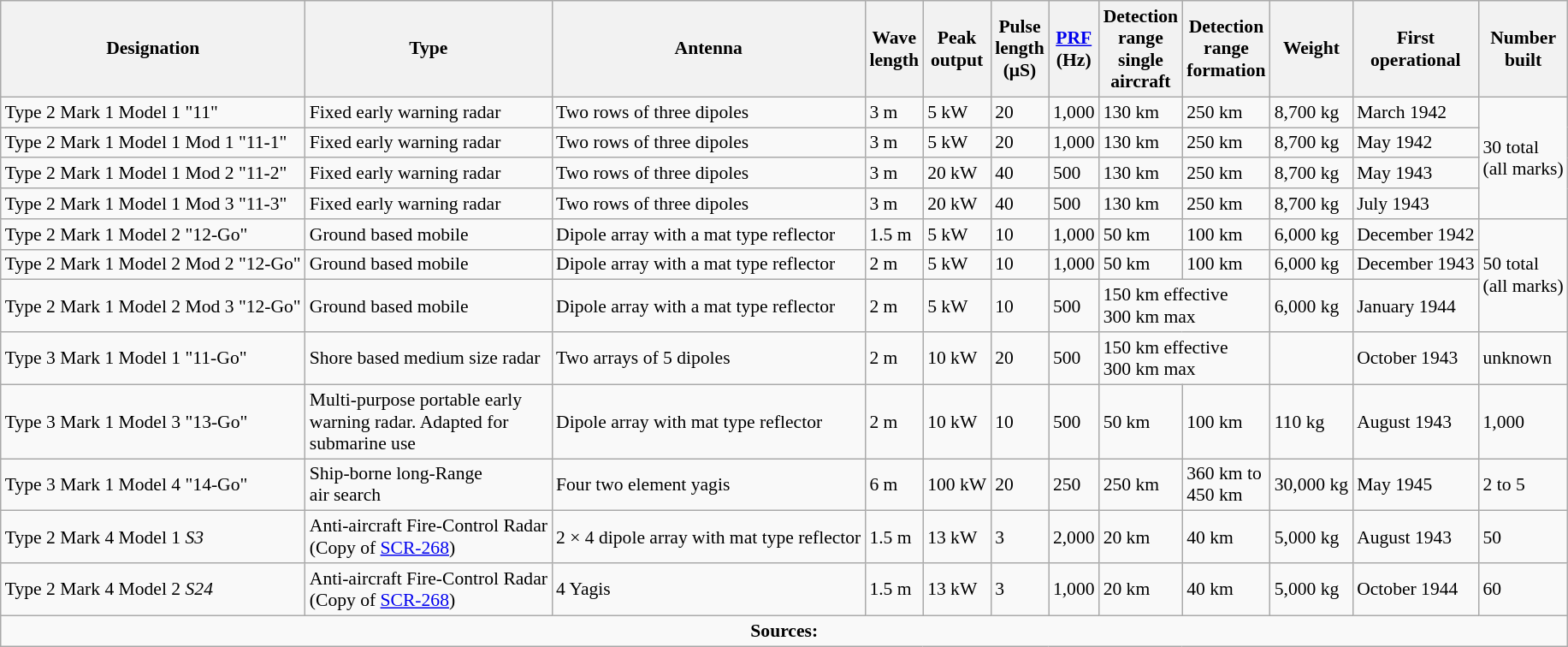<table class=wikitable style="font-size: 90%;">
<tr>
<th>Designation</th>
<th>Type</th>
<th>Antenna</th>
<th>Wave <br> length</th>
<th>Peak <br> output</th>
<th>Pulse <br> length <br> (μS)</th>
<th><a href='#'>PRF</a> <br> (Hz)</th>
<th>Detection <br> range <br> single <br> aircraft</th>
<th>Detection <br> range <br> formation</th>
<th>Weight</th>
<th>First <br> operational</th>
<th>Number <br> built</th>
</tr>
<tr>
<td>Type 2 Mark 1 Model 1 "11"</td>
<td>Fixed early warning radar</td>
<td>Two rows of three dipoles</td>
<td>3 m</td>
<td>5 kW</td>
<td>20</td>
<td>1,000</td>
<td>130 km</td>
<td>250 km</td>
<td>8,700 kg</td>
<td>March 1942</td>
<td rowspan=4>30 total <br> (all marks)</td>
</tr>
<tr>
<td>Type 2 Mark 1 Model 1 Mod 1 "11-1"</td>
<td>Fixed early warning radar</td>
<td>Two rows of three dipoles</td>
<td>3 m</td>
<td>5 kW</td>
<td>20</td>
<td>1,000</td>
<td>130 km</td>
<td>250 km</td>
<td>8,700 kg</td>
<td>May 1942</td>
</tr>
<tr>
<td>Type 2 Mark 1 Model 1 Mod 2 "11-2"</td>
<td>Fixed early warning radar</td>
<td>Two rows of three dipoles</td>
<td>3 m</td>
<td>20 kW</td>
<td>40</td>
<td>500</td>
<td>130 km</td>
<td>250 km</td>
<td>8,700 kg</td>
<td>May 1943</td>
</tr>
<tr>
<td>Type 2 Mark 1 Model 1 Mod 3 "11-3"</td>
<td>Fixed early warning radar</td>
<td>Two rows of three dipoles</td>
<td>3 m</td>
<td>20 kW</td>
<td>40</td>
<td>500</td>
<td>130 km</td>
<td>250 km</td>
<td>8,700 kg</td>
<td>July 1943</td>
</tr>
<tr>
<td>Type 2 Mark 1 Model 2 "12-Go"</td>
<td>Ground based mobile</td>
<td>Dipole array with a mat type reflector</td>
<td>1.5 m</td>
<td>5 kW</td>
<td>10</td>
<td>1,000</td>
<td>50 km</td>
<td>100 km</td>
<td>6,000 kg</td>
<td>December 1942</td>
<td rowspan=3>50 total <br> (all marks)</td>
</tr>
<tr>
<td>Type 2 Mark 1 Model 2 Mod 2 "12-Go"</td>
<td>Ground based mobile</td>
<td>Dipole array with a mat type reflector</td>
<td>2 m</td>
<td>5 kW</td>
<td>10</td>
<td>1,000</td>
<td>50 km</td>
<td>100 km</td>
<td>6,000 kg</td>
<td>December 1943</td>
</tr>
<tr>
<td>Type 2 Mark 1 Model 2 Mod 3 "12-Go"</td>
<td>Ground based mobile</td>
<td>Dipole array with a mat type reflector</td>
<td>2 m</td>
<td>5 kW</td>
<td>10</td>
<td>500</td>
<td colspan=2>150 km effective <br> 300 km max</td>
<td>6,000 kg</td>
<td>January 1944</td>
</tr>
<tr>
<td>Type 3 Mark 1 Model 1 "11-Go"</td>
<td>Shore based medium size radar</td>
<td>Two arrays of 5 dipoles</td>
<td>2 m</td>
<td>10 kW</td>
<td>20</td>
<td>500</td>
<td colspan=2>150 km effective <br> 300 km max</td>
<td></td>
<td>October 1943</td>
<td>unknown</td>
</tr>
<tr>
<td>Type 3 Mark 1 Model 3 "13-Go"</td>
<td>Multi-purpose portable early <br> warning radar. Adapted for <br> submarine use</td>
<td>Dipole array with mat type reflector</td>
<td>2 m</td>
<td>10 kW</td>
<td>10</td>
<td>500</td>
<td>50 km</td>
<td>100 km</td>
<td>110 kg</td>
<td>August 1943</td>
<td>1,000</td>
</tr>
<tr>
<td>Type 3 Mark 1 Model 4 "14-Go"</td>
<td>Ship-borne long-Range <br> air search</td>
<td>Four two element yagis</td>
<td>6 m</td>
<td>100 kW</td>
<td>20</td>
<td>250</td>
<td>250 km</td>
<td>360 km to <br> 450 km</td>
<td>30,000 kg</td>
<td>May 1945</td>
<td>2 to 5</td>
</tr>
<tr>
<td>Type 2 Mark 4 Model 1 <em>S3</em></td>
<td>Anti-aircraft Fire-Control Radar <br> (Copy of <a href='#'>SCR-268</a>)</td>
<td>2 × 4 dipole array with mat type reflector</td>
<td>1.5 m</td>
<td>13 kW</td>
<td>3</td>
<td>2,000</td>
<td>20 km</td>
<td>40 km</td>
<td>5,000 kg</td>
<td>August 1943</td>
<td>50</td>
</tr>
<tr>
<td>Type 2 Mark 4 Model 2 <em>S24</em></td>
<td>Anti-aircraft Fire-Control Radar <br> (Copy of <a href='#'>SCR-268</a>)</td>
<td>4 Yagis</td>
<td>1.5 m</td>
<td>13 kW</td>
<td>3</td>
<td>1,000</td>
<td>20 km</td>
<td>40 km</td>
<td>5,000 kg</td>
<td>October 1944</td>
<td>60</td>
</tr>
<tr>
<td colspan="12" style="text-align: center;"><strong>Sources:</strong></td>
</tr>
</table>
